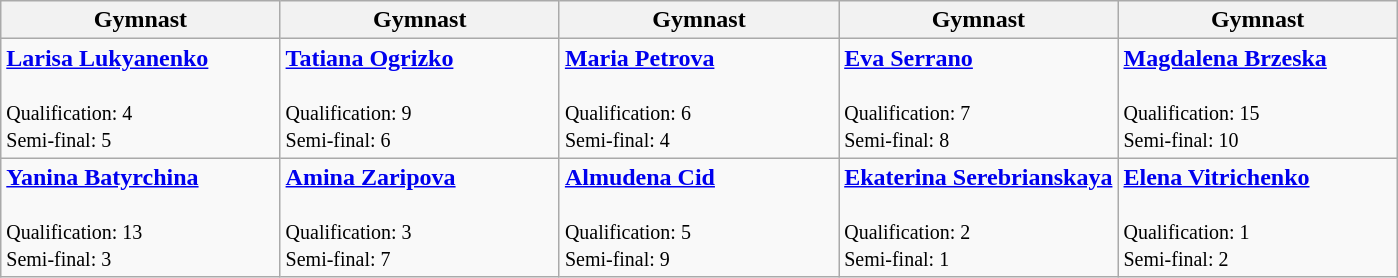<table class="wikitable" style="text-align:left;">
<tr>
<th scope="col" style="width:20%;">Gymnast</th>
<th scope="col" style="width:20%;">Gymnast</th>
<th scope="col" style="width:20%;">Gymnast</th>
<th scope="col" style="width:20%;">Gymnast</th>
<th scope="col" style="width:20%;">Gymnast</th>
</tr>
<tr>
<td><strong><a href='#'>Larisa Lukyanenko</a></strong><br><small></small><br><small>Qualification: 4</small><br><small>Semi-final: 5</small></td>
<td><strong><a href='#'>Tatiana Ogrizko</a></strong><br><small></small><br><small>Qualification: 9</small><br><small>Semi-final: 6</small></td>
<td><strong><a href='#'>Maria Petrova</a></strong><br><small></small><br><small>Qualification: 6</small><br><small>Semi-final: 4</small></td>
<td><strong><a href='#'>Eva Serrano</a></strong><br><small></small><br><small>Qualification: 7</small><br><small>Semi-final: 8</small></td>
<td><strong><a href='#'>Magdalena Brzeska</a></strong><br><small></small><br><small>Qualification: 15</small><br><small>Semi-final: 10</small></td>
</tr>
<tr>
<td><strong><a href='#'>Yanina Batyrchina</a></strong><br><small></small><br><small>Qualification: 13</small><br><small>Semi-final: 3</small></td>
<td><strong><a href='#'>Amina Zaripova</a></strong><br><small></small><br><small>Qualification: 3</small><br><small>Semi-final: 7</small></td>
<td><strong><a href='#'>Almudena Cid</a></strong><br><small></small><br><small>Qualification: 5</small><br><small>Semi-final: 9</small></td>
<td><strong><a href='#'>Ekaterina Serebrianskaya</a></strong><br><small></small><br><small>Qualification: 2</small><br><small>Semi-final: 1</small></td>
<td><strong><a href='#'>Elena Vitrichenko</a></strong><br><small></small><br><small>Qualification: 1</small><br><small>Semi-final: 2</small></td>
</tr>
</table>
